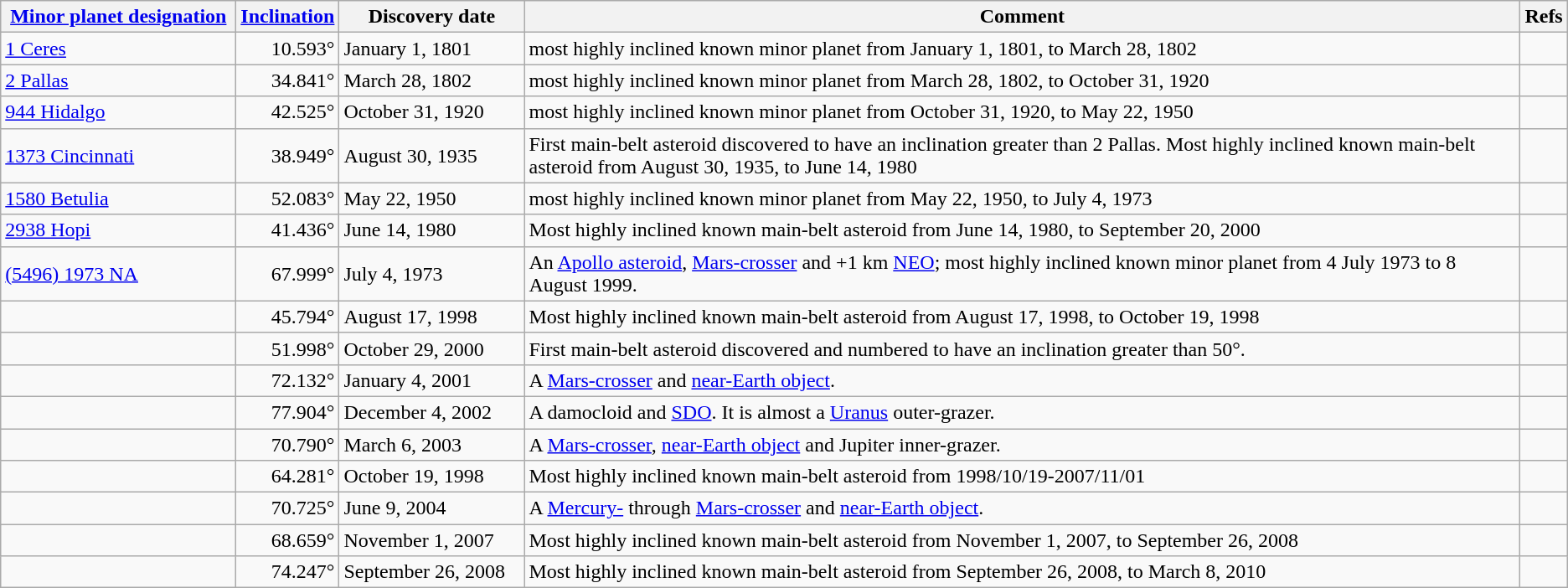<table class="wikitable sortable">
<tr>
<th width=180><a href='#'>Minor planet designation</a></th>
<th><a href='#'>Inclination</a></th>
<th width=140>Discovery date</th>
<th>Comment</th>
<th class="unsortable">Refs</th>
</tr>
<tr>
<td><a href='#'>1 Ceres</a></td>
<td align="right">10.593°</td>
<td>January 1, 1801</td>
<td>most highly inclined known minor planet from January 1, 1801, to March 28, 1802</td>
<td></td>
</tr>
<tr>
<td><a href='#'>2 Pallas</a></td>
<td align="right">34.841°</td>
<td>March 28, 1802</td>
<td>most highly inclined known minor planet from March 28, 1802, to October 31, 1920</td>
<td></td>
</tr>
<tr>
<td><a href='#'>944 Hidalgo</a></td>
<td align="right">42.525°</td>
<td>October 31, 1920</td>
<td>most highly inclined known minor planet from October 31, 1920, to May 22, 1950</td>
<td></td>
</tr>
<tr>
<td><a href='#'>1373 Cincinnati</a></td>
<td align="right">38.949°</td>
<td>August 30, 1935</td>
<td>First main-belt asteroid discovered to have an inclination greater than 2 Pallas. Most highly inclined known main-belt asteroid from August 30, 1935, to June 14, 1980</td>
<td></td>
</tr>
<tr>
<td><a href='#'>1580 Betulia</a></td>
<td align="right">52.083°</td>
<td>May 22, 1950</td>
<td>most highly inclined known minor planet from May 22, 1950, to July 4, 1973</td>
<td></td>
</tr>
<tr>
<td><a href='#'>2938 Hopi</a></td>
<td align="right">41.436°</td>
<td>June 14, 1980</td>
<td>Most highly inclined known main-belt asteroid from June 14, 1980, to September 20, 2000</td>
<td></td>
</tr>
<tr>
<td><a href='#'>(5496) 1973 NA</a></td>
<td align="right">67.999°</td>
<td>July 4, 1973</td>
<td>An <a href='#'>Apollo asteroid</a>, <a href='#'>Mars-crosser</a> and +1 km <a href='#'>NEO</a>; most highly inclined known minor planet from 4 July 1973 to 8 August 1999.</td>
<td></td>
</tr>
<tr>
<td></td>
<td align="right">45.794°</td>
<td>August 17, 1998</td>
<td>Most highly inclined known main-belt asteroid from August 17, 1998, to October 19, 1998</td>
<td></td>
</tr>
<tr>
<td></td>
<td align="right">51.998°</td>
<td>October 29, 2000</td>
<td>First main-belt asteroid discovered and numbered to have an inclination greater than 50°.</td>
<td></td>
</tr>
<tr>
<td></td>
<td align="right">72.132°</td>
<td>January 4, 2001</td>
<td>A <a href='#'>Mars-crosser</a> and <a href='#'>near-Earth object</a>.</td>
<td></td>
</tr>
<tr>
<td></td>
<td align="right">77.904°</td>
<td>December 4, 2002</td>
<td>A damocloid and <a href='#'>SDO</a>. It is almost a <a href='#'>Uranus</a> outer-grazer.</td>
<td></td>
</tr>
<tr>
<td></td>
<td align="right">70.790°</td>
<td>March 6, 2003</td>
<td>A <a href='#'>Mars-crosser</a>, <a href='#'>near-Earth object</a> and Jupiter inner-grazer.</td>
<td></td>
</tr>
<tr>
<td></td>
<td align="right">64.281°</td>
<td>October 19, 1998</td>
<td>Most highly inclined known main-belt asteroid from 1998/10/19-2007/11/01</td>
<td></td>
</tr>
<tr>
<td></td>
<td align="right">70.725°</td>
<td>June 9, 2004</td>
<td>A <a href='#'>Mercury-</a> through <a href='#'>Mars-crosser</a> and <a href='#'>near-Earth object</a>.</td>
<td></td>
</tr>
<tr>
<td></td>
<td align="right">68.659°</td>
<td>November 1, 2007</td>
<td>Most highly inclined known main-belt asteroid from November 1, 2007, to September 26, 2008</td>
<td></td>
</tr>
<tr>
<td></td>
<td align="right">74.247°</td>
<td>September 26, 2008</td>
<td>Most highly inclined known main-belt asteroid from September 26, 2008, to March 8, 2010</td>
<td></td>
</tr>
</table>
